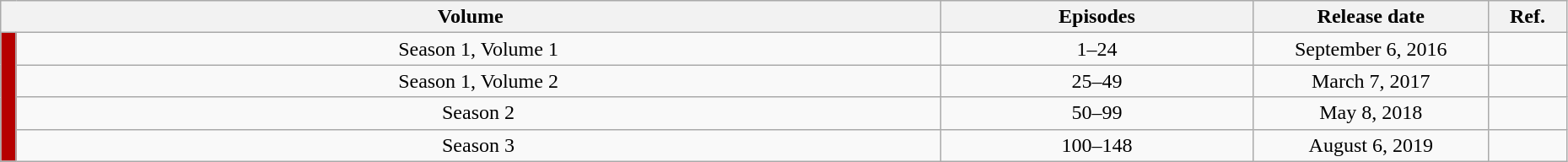<table class="wikitable" style="text-align: center; width: 98%;">
<tr>
<th colspan="2">Volume</th>
<th width="20%">Episodes</th>
<th width="15%">Release date</th>
<th width="5%">Ref.</th>
</tr>
<tr>
<td rowspan="4" width="1%" style="background: #B60000;"></td>
<td>Season 1, Volume 1</td>
<td>1–24</td>
<td>September 6, 2016</td>
<td></td>
</tr>
<tr>
<td>Season 1, Volume 2</td>
<td>25–49</td>
<td>March 7, 2017</td>
<td></td>
</tr>
<tr>
<td>Season 2</td>
<td>50–99</td>
<td>May 8, 2018</td>
<td></td>
</tr>
<tr>
<td>Season 3</td>
<td>100–148</td>
<td>August 6, 2019</td>
<td></td>
</tr>
</table>
